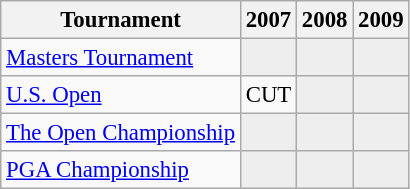<table class="wikitable" style="font-size:95%;text-align:center;">
<tr>
<th>Tournament</th>
<th>2007</th>
<th>2008</th>
<th>2009</th>
</tr>
<tr>
<td align=left><a href='#'>Masters Tournament</a></td>
<td style="background:#eeeeee;"></td>
<td style="background:#eeeeee;"></td>
<td style="background:#eeeeee;"></td>
</tr>
<tr>
<td align=left><a href='#'>U.S. Open</a></td>
<td>CUT</td>
<td style="background:#eeeeee;"></td>
<td style="background:#eeeeee;"></td>
</tr>
<tr>
<td align=left><a href='#'>The Open Championship</a></td>
<td style="background:#eeeeee;"></td>
<td style="background:#eeeeee;"></td>
<td style="background:#eeeeee;"></td>
</tr>
<tr>
<td align=left><a href='#'>PGA Championship</a></td>
<td style="background:#eeeeee;"></td>
<td style="background:#eeeeee;"></td>
<td style="background:#eeeeee;"></td>
</tr>
</table>
